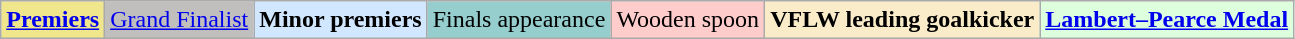<table class="wikitable">
<tr>
<td style=background:#F0E68C><strong><a href='#'>Premiers</a></strong></td>
<td style=background:#C0BFBD><a href='#'>Grand Finalist</a></td>
<td style=background:#D0E7FF><strong>Minor premiers</strong></td>
<td style=background:#96CDCD>Finals appearance</td>
<td style=background:#FFCCCC>Wooden spoon</td>
<td style=background:#FAECC8><strong>VFLW leading goalkicker</strong></td>
<td style=background:#DDFFDD><strong><a href='#'>Lambert–Pearce Medal</a></strong></td>
</tr>
</table>
